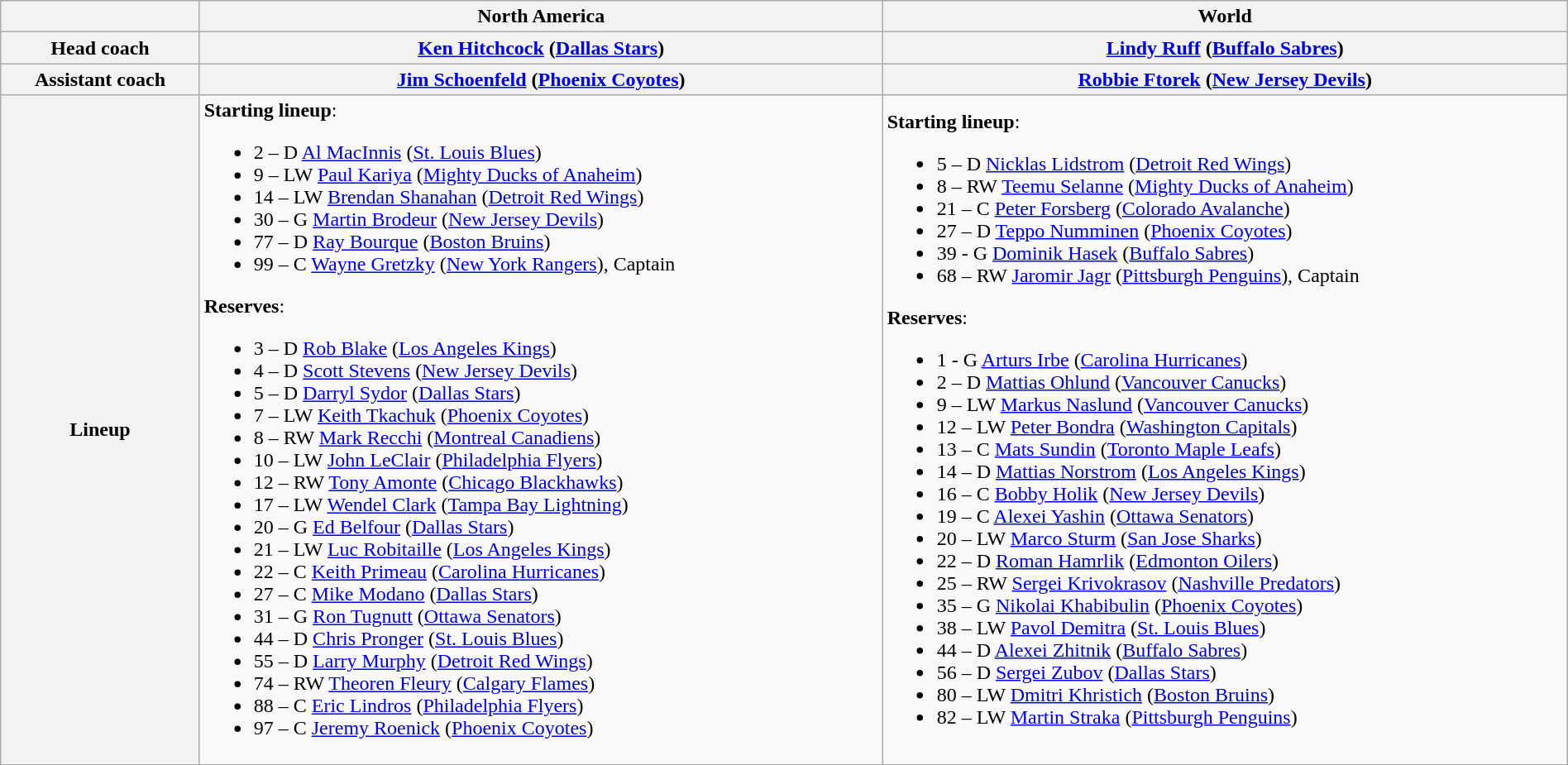<table class="wikitable" style="width:100%">
<tr>
<th></th>
<th>North America</th>
<th>World</th>
</tr>
<tr>
<th>Head coach</th>
<th> <a href='#'>Ken Hitchcock</a> (<a href='#'>Dallas Stars</a>)</th>
<th> <a href='#'>Lindy Ruff</a> (<a href='#'>Buffalo Sabres</a>)</th>
</tr>
<tr>
<th>Assistant coach</th>
<th> <a href='#'>Jim Schoenfeld</a> (<a href='#'>Phoenix Coyotes</a>)</th>
<th> <a href='#'>Robbie Ftorek</a> (<a href='#'>New Jersey Devils</a>)</th>
</tr>
<tr>
<th>Lineup</th>
<td><strong>Starting lineup</strong>:<br><ul><li>2 –  D <a href='#'>Al MacInnis</a> (<a href='#'>St. Louis Blues</a>)</li><li>9 –  LW <a href='#'>Paul Kariya</a> (<a href='#'>Mighty Ducks of Anaheim</a>)</li><li>14 –  LW <a href='#'>Brendan Shanahan</a> (<a href='#'>Detroit Red Wings</a>)</li><li>30 –  G <a href='#'>Martin Brodeur</a> (<a href='#'>New Jersey Devils</a>)</li><li>77 –  D <a href='#'>Ray Bourque</a> (<a href='#'>Boston Bruins</a>)</li><li>99 –  C <a href='#'>Wayne Gretzky</a> (<a href='#'>New York Rangers</a>), Captain</li></ul><strong>Reserves</strong>:<ul><li>3 –  D <a href='#'>Rob Blake</a> (<a href='#'>Los Angeles Kings</a>)</li><li>4 –  D <a href='#'>Scott Stevens</a> (<a href='#'>New Jersey Devils</a>)</li><li>5 –  D <a href='#'>Darryl Sydor</a> (<a href='#'>Dallas Stars</a>)</li><li>7 –  LW <a href='#'>Keith Tkachuk</a> (<a href='#'>Phoenix Coyotes</a>)</li><li>8 –  RW <a href='#'>Mark Recchi</a> (<a href='#'>Montreal Canadiens</a>)</li><li>10 –  LW <a href='#'>John LeClair</a> (<a href='#'>Philadelphia Flyers</a>)</li><li>12 –  RW <a href='#'>Tony Amonte</a> (<a href='#'>Chicago Blackhawks</a>)</li><li>17 –  LW <a href='#'>Wendel Clark</a> (<a href='#'>Tampa Bay Lightning</a>)</li><li>20 –  G <a href='#'>Ed Belfour</a> (<a href='#'>Dallas Stars</a>)</li><li>21 –  LW <a href='#'>Luc Robitaille</a> (<a href='#'>Los Angeles Kings</a>)</li><li>22 –  C <a href='#'>Keith Primeau</a> (<a href='#'>Carolina Hurricanes</a>)</li><li>27 –  C <a href='#'>Mike Modano</a> (<a href='#'>Dallas Stars</a>)</li><li>31 –  G <a href='#'>Ron Tugnutt</a> (<a href='#'>Ottawa Senators</a>)</li><li>44 –  D <a href='#'>Chris Pronger</a> (<a href='#'>St. Louis Blues</a>)</li><li>55 –  D <a href='#'>Larry Murphy</a> (<a href='#'>Detroit Red Wings</a>)</li><li>74 –  RW <a href='#'>Theoren Fleury</a> (<a href='#'>Calgary Flames</a>)</li><li>88 –  C <a href='#'>Eric Lindros</a> (<a href='#'>Philadelphia Flyers</a>)</li><li>97 –  C <a href='#'>Jeremy Roenick</a> (<a href='#'>Phoenix Coyotes</a>)</li></ul></td>
<td><strong>Starting lineup</strong>:<br><ul><li>5 –  D <a href='#'>Nicklas Lidstrom</a> (<a href='#'>Detroit Red Wings</a>)</li><li>8 –  RW <a href='#'>Teemu Selanne</a> (<a href='#'>Mighty Ducks of Anaheim</a>)</li><li>21 –  C <a href='#'>Peter Forsberg</a> (<a href='#'>Colorado Avalanche</a>)</li><li>27 –  D <a href='#'>Teppo Numminen</a> (<a href='#'>Phoenix Coyotes</a>)</li><li>39 -  G <a href='#'>Dominik Hasek</a> (<a href='#'>Buffalo Sabres</a>)</li><li>68 –  RW <a href='#'>Jaromir Jagr</a> (<a href='#'>Pittsburgh Penguins</a>), Captain</li></ul><strong>Reserves</strong>:<ul><li>1 -  G <a href='#'>Arturs Irbe</a> (<a href='#'>Carolina Hurricanes</a>)</li><li>2 –  D <a href='#'>Mattias Ohlund</a> (<a href='#'>Vancouver Canucks</a>)</li><li>9 –  LW <a href='#'>Markus Naslund</a> (<a href='#'>Vancouver Canucks</a>)</li><li>12 –  LW <a href='#'>Peter Bondra</a> (<a href='#'>Washington Capitals</a>)</li><li>13 –  C <a href='#'>Mats Sundin</a> (<a href='#'>Toronto Maple Leafs</a>)</li><li>14 –  D <a href='#'>Mattias Norstrom</a> (<a href='#'>Los Angeles Kings</a>)</li><li>16 –  C <a href='#'>Bobby Holik</a> (<a href='#'>New Jersey Devils</a>)</li><li>19 –  C <a href='#'>Alexei Yashin</a> (<a href='#'>Ottawa Senators</a>)</li><li>20 –  LW <a href='#'>Marco Sturm</a> (<a href='#'>San Jose Sharks</a>)</li><li>22 –  D <a href='#'>Roman Hamrlik</a> (<a href='#'>Edmonton Oilers</a>)</li><li>25 –  RW <a href='#'>Sergei Krivokrasov</a> (<a href='#'>Nashville Predators</a>)</li><li>35 –  G <a href='#'>Nikolai Khabibulin</a> (<a href='#'>Phoenix Coyotes</a>)</li><li>38 –  LW <a href='#'>Pavol Demitra</a> (<a href='#'>St. Louis Blues</a>)</li><li>44 –  D <a href='#'>Alexei Zhitnik</a> (<a href='#'>Buffalo Sabres</a>)</li><li>56 –  D <a href='#'>Sergei Zubov</a> (<a href='#'>Dallas Stars</a>)</li><li>80 –  LW <a href='#'>Dmitri Khristich</a> (<a href='#'>Boston Bruins</a>)</li><li>82 –  LW <a href='#'>Martin Straka</a> (<a href='#'>Pittsburgh Penguins</a>)</li></ul></td>
</tr>
</table>
